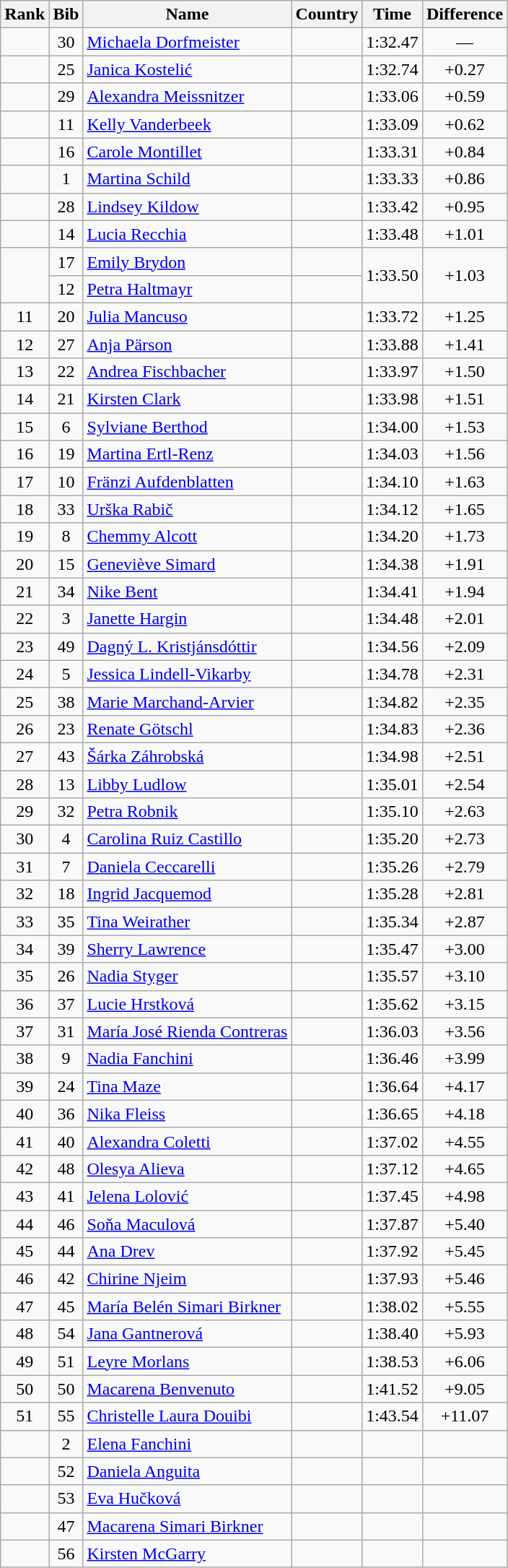<table class="wikitable sortable" style="text-align:center">
<tr>
<th>Rank</th>
<th>Bib</th>
<th>Name</th>
<th>Country</th>
<th>Time</th>
<th>Difference</th>
</tr>
<tr>
<td></td>
<td>30</td>
<td align=left><a href='#'>Michaela Dorfmeister</a></td>
<td align=left></td>
<td>1:32.47</td>
<td>—</td>
</tr>
<tr>
<td></td>
<td>25</td>
<td align=left><a href='#'>Janica Kostelić</a></td>
<td align=left></td>
<td>1:32.74</td>
<td>+0.27</td>
</tr>
<tr>
<td></td>
<td>29</td>
<td align=left><a href='#'>Alexandra Meissnitzer</a></td>
<td align=left></td>
<td>1:33.06</td>
<td>+0.59</td>
</tr>
<tr>
<td></td>
<td>11</td>
<td align=left><a href='#'>Kelly Vanderbeek</a></td>
<td align=left></td>
<td>1:33.09</td>
<td>+0.62</td>
</tr>
<tr>
<td></td>
<td>16</td>
<td align=left><a href='#'>Carole Montillet</a></td>
<td align=left></td>
<td>1:33.31</td>
<td>+0.84</td>
</tr>
<tr>
<td></td>
<td>1</td>
<td align=left><a href='#'>Martina Schild</a></td>
<td align=left></td>
<td>1:33.33</td>
<td>+0.86</td>
</tr>
<tr>
<td></td>
<td>28</td>
<td align=left><a href='#'>Lindsey Kildow</a></td>
<td align=left></td>
<td>1:33.42</td>
<td>+0.95</td>
</tr>
<tr>
<td></td>
<td>14</td>
<td align=left><a href='#'>Lucia Recchia</a></td>
<td align=left></td>
<td>1:33.48</td>
<td>+1.01</td>
</tr>
<tr>
<td rowspan=2></td>
<td>17</td>
<td align=left><a href='#'>Emily Brydon</a></td>
<td align=left></td>
<td rowspan=2>1:33.50</td>
<td rowspan=2>+1.03</td>
</tr>
<tr>
<td>12</td>
<td align=left><a href='#'>Petra Haltmayr</a></td>
<td align=left></td>
</tr>
<tr>
<td>11</td>
<td>20</td>
<td align=left><a href='#'>Julia Mancuso</a></td>
<td align=left></td>
<td>1:33.72</td>
<td>+1.25</td>
</tr>
<tr>
<td>12</td>
<td>27</td>
<td align=left><a href='#'>Anja Pärson</a></td>
<td align=left></td>
<td>1:33.88</td>
<td>+1.41</td>
</tr>
<tr>
<td>13</td>
<td>22</td>
<td align=left><a href='#'>Andrea Fischbacher</a></td>
<td align=left></td>
<td>1:33.97</td>
<td>+1.50</td>
</tr>
<tr>
<td>14</td>
<td>21</td>
<td align=left><a href='#'>Kirsten Clark</a></td>
<td align=left></td>
<td>1:33.98</td>
<td>+1.51</td>
</tr>
<tr>
<td>15</td>
<td>6</td>
<td align=left><a href='#'>Sylviane Berthod</a></td>
<td align=left></td>
<td>1:34.00</td>
<td>+1.53</td>
</tr>
<tr>
<td>16</td>
<td>19</td>
<td align=left><a href='#'>Martina Ertl-Renz</a></td>
<td align=left></td>
<td>1:34.03</td>
<td>+1.56</td>
</tr>
<tr>
<td>17</td>
<td>10</td>
<td align=left><a href='#'>Fränzi Aufdenblatten</a></td>
<td align=left></td>
<td>1:34.10</td>
<td>+1.63</td>
</tr>
<tr>
<td>18</td>
<td>33</td>
<td align=left><a href='#'>Urška Rabič</a></td>
<td align=left></td>
<td>1:34.12</td>
<td>+1.65</td>
</tr>
<tr>
<td>19</td>
<td>8</td>
<td align=left><a href='#'>Chemmy Alcott</a></td>
<td align=left></td>
<td>1:34.20</td>
<td>+1.73</td>
</tr>
<tr>
<td>20</td>
<td>15</td>
<td align=left><a href='#'>Geneviève Simard</a></td>
<td align=left></td>
<td>1:34.38</td>
<td>+1.91</td>
</tr>
<tr>
<td>21</td>
<td>34</td>
<td align=left><a href='#'>Nike Bent</a></td>
<td align=left></td>
<td>1:34.41</td>
<td>+1.94</td>
</tr>
<tr>
<td>22</td>
<td>3</td>
<td align=left><a href='#'>Janette Hargin</a></td>
<td align=left></td>
<td>1:34.48</td>
<td>+2.01</td>
</tr>
<tr>
<td>23</td>
<td>49</td>
<td align=left><a href='#'>Dagný L. Kristjánsdóttir</a></td>
<td align=left></td>
<td>1:34.56</td>
<td>+2.09</td>
</tr>
<tr>
<td>24</td>
<td>5</td>
<td align=left><a href='#'>Jessica Lindell-Vikarby</a></td>
<td align=left></td>
<td>1:34.78</td>
<td>+2.31</td>
</tr>
<tr>
<td>25</td>
<td>38</td>
<td align=left><a href='#'>Marie Marchand-Arvier</a></td>
<td align=left></td>
<td>1:34.82</td>
<td>+2.35</td>
</tr>
<tr>
<td>26</td>
<td>23</td>
<td align=left><a href='#'>Renate Götschl</a></td>
<td align=left></td>
<td>1:34.83</td>
<td>+2.36</td>
</tr>
<tr>
<td>27</td>
<td>43</td>
<td align=left><a href='#'>Šárka Záhrobská</a></td>
<td align=left></td>
<td>1:34.98</td>
<td>+2.51</td>
</tr>
<tr>
<td>28</td>
<td>13</td>
<td align=left><a href='#'>Libby Ludlow</a></td>
<td align=left></td>
<td>1:35.01</td>
<td>+2.54</td>
</tr>
<tr>
<td>29</td>
<td>32</td>
<td align=left><a href='#'>Petra Robnik</a></td>
<td align=left></td>
<td>1:35.10</td>
<td>+2.63</td>
</tr>
<tr>
<td>30</td>
<td>4</td>
<td align=left><a href='#'>Carolina Ruiz Castillo</a></td>
<td align=left></td>
<td>1:35.20</td>
<td>+2.73</td>
</tr>
<tr>
<td>31</td>
<td>7</td>
<td align=left><a href='#'>Daniela Ceccarelli</a></td>
<td align=left></td>
<td>1:35.26</td>
<td>+2.79</td>
</tr>
<tr>
<td>32</td>
<td>18</td>
<td align=left><a href='#'>Ingrid Jacquemod</a></td>
<td align=left></td>
<td>1:35.28</td>
<td>+2.81</td>
</tr>
<tr>
<td>33</td>
<td>35</td>
<td align=left><a href='#'>Tina Weirather</a></td>
<td align=left></td>
<td>1:35.34</td>
<td>+2.87</td>
</tr>
<tr>
<td>34</td>
<td>39</td>
<td align=left><a href='#'>Sherry Lawrence</a></td>
<td align=left></td>
<td>1:35.47</td>
<td>+3.00</td>
</tr>
<tr>
<td>35</td>
<td>26</td>
<td align=left><a href='#'>Nadia Styger</a></td>
<td align=left></td>
<td>1:35.57</td>
<td>+3.10</td>
</tr>
<tr>
<td>36</td>
<td>37</td>
<td align=left><a href='#'>Lucie Hrstková</a></td>
<td align=left></td>
<td>1:35.62</td>
<td>+3.15</td>
</tr>
<tr>
<td>37</td>
<td>31</td>
<td align=left><a href='#'>María José Rienda Contreras</a></td>
<td align=left></td>
<td>1:36.03</td>
<td>+3.56</td>
</tr>
<tr>
<td>38</td>
<td>9</td>
<td align=left><a href='#'>Nadia Fanchini</a></td>
<td align=left></td>
<td>1:36.46</td>
<td>+3.99</td>
</tr>
<tr>
<td>39</td>
<td>24</td>
<td align=left><a href='#'>Tina Maze</a></td>
<td align=left></td>
<td>1:36.64</td>
<td>+4.17</td>
</tr>
<tr>
<td>40</td>
<td>36</td>
<td align=left><a href='#'>Nika Fleiss</a></td>
<td align=left></td>
<td>1:36.65</td>
<td>+4.18</td>
</tr>
<tr>
<td>41</td>
<td>40</td>
<td align=left><a href='#'>Alexandra Coletti</a></td>
<td align=left></td>
<td>1:37.02</td>
<td>+4.55</td>
</tr>
<tr>
<td>42</td>
<td>48</td>
<td align=left><a href='#'>Olesya Alieva</a></td>
<td align=left></td>
<td>1:37.12</td>
<td>+4.65</td>
</tr>
<tr>
<td>43</td>
<td>41</td>
<td align=left><a href='#'>Jelena Lolović</a></td>
<td align=left></td>
<td>1:37.45</td>
<td>+4.98</td>
</tr>
<tr>
<td>44</td>
<td>46</td>
<td align=left><a href='#'>Soňa Maculová</a></td>
<td align=left></td>
<td>1:37.87</td>
<td>+5.40</td>
</tr>
<tr>
<td>45</td>
<td>44</td>
<td align=left><a href='#'>Ana Drev</a></td>
<td align=left></td>
<td>1:37.92</td>
<td>+5.45</td>
</tr>
<tr>
<td>46</td>
<td>42</td>
<td align=left><a href='#'>Chirine Njeim</a></td>
<td align=left></td>
<td>1:37.93</td>
<td>+5.46</td>
</tr>
<tr>
<td>47</td>
<td>45</td>
<td align=left><a href='#'>María Belén Simari Birkner</a></td>
<td align=left></td>
<td>1:38.02</td>
<td>+5.55</td>
</tr>
<tr>
<td>48</td>
<td>54</td>
<td align=left><a href='#'>Jana Gantnerová</a></td>
<td align=left></td>
<td>1:38.40</td>
<td>+5.93</td>
</tr>
<tr>
<td>49</td>
<td>51</td>
<td align=left><a href='#'>Leyre Morlans</a></td>
<td align=left></td>
<td>1:38.53</td>
<td>+6.06</td>
</tr>
<tr>
<td>50</td>
<td>50</td>
<td align=left><a href='#'>Macarena Benvenuto</a></td>
<td align=left></td>
<td>1:41.52</td>
<td>+9.05</td>
</tr>
<tr>
<td>51</td>
<td>55</td>
<td align=left><a href='#'>Christelle Laura Douibi</a></td>
<td align=left></td>
<td>1:43.54</td>
<td>+11.07</td>
</tr>
<tr>
<td></td>
<td>2</td>
<td align=left><a href='#'>Elena Fanchini</a></td>
<td align=left></td>
<td></td>
<td></td>
</tr>
<tr>
<td></td>
<td>52</td>
<td align=left><a href='#'>Daniela Anguita</a></td>
<td align=left></td>
<td></td>
<td></td>
</tr>
<tr>
<td></td>
<td>53</td>
<td align=left><a href='#'>Eva Hučková</a></td>
<td align=left></td>
<td></td>
<td></td>
</tr>
<tr>
<td></td>
<td>47</td>
<td align=left><a href='#'>Macarena Simari Birkner</a></td>
<td align=left></td>
<td></td>
<td></td>
</tr>
<tr>
<td></td>
<td>56</td>
<td align=left><a href='#'>Kirsten McGarry</a></td>
<td align=left></td>
<td></td>
<td></td>
</tr>
</table>
